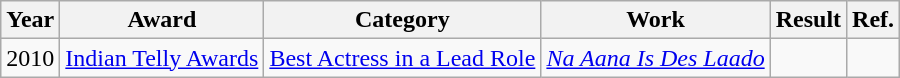<table class="wikitable">
<tr>
<th>Year</th>
<th>Award</th>
<th>Category</th>
<th>Work</th>
<th>Result</th>
<th>Ref.</th>
</tr>
<tr>
<td>2010</td>
<td><a href='#'>Indian Telly Awards</a></td>
<td><a href='#'>Best Actress in a Lead Role</a></td>
<td><em><a href='#'>Na Aana Is Des Laado</a></em></td>
<td></td>
<td></td>
</tr>
</table>
